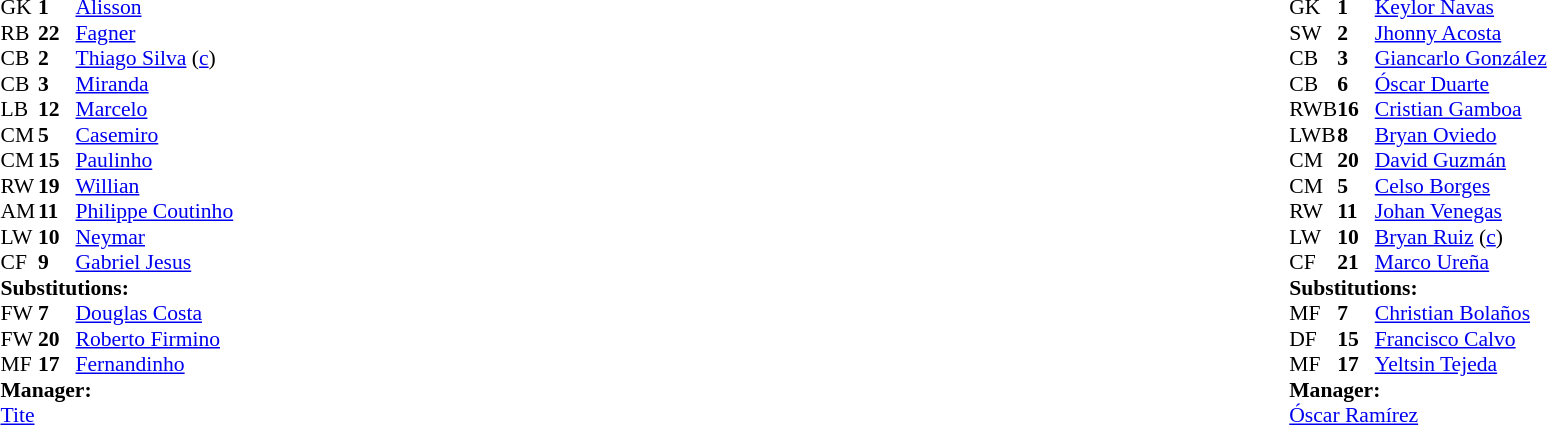<table width="100%">
<tr>
<td valign="top" width="40%"><br><table style="font-size:90%" cellspacing="0" cellpadding="0">
<tr>
<th width=25></th>
<th width=25></th>
</tr>
<tr>
<td>GK</td>
<td><strong>1</strong></td>
<td><a href='#'>Alisson</a></td>
</tr>
<tr>
<td>RB</td>
<td><strong>22</strong></td>
<td><a href='#'>Fagner</a></td>
</tr>
<tr>
<td>CB</td>
<td><strong>2</strong></td>
<td><a href='#'>Thiago Silva</a> (<a href='#'>c</a>)</td>
</tr>
<tr>
<td>CB</td>
<td><strong>3</strong></td>
<td><a href='#'>Miranda</a></td>
</tr>
<tr>
<td>LB</td>
<td><strong>12</strong></td>
<td><a href='#'>Marcelo</a></td>
</tr>
<tr>
<td>CM</td>
<td><strong>5</strong></td>
<td><a href='#'>Casemiro</a></td>
</tr>
<tr>
<td>CM</td>
<td><strong>15</strong></td>
<td><a href='#'>Paulinho</a></td>
<td></td>
<td></td>
</tr>
<tr>
<td>RW</td>
<td><strong>19</strong></td>
<td><a href='#'>Willian</a></td>
<td></td>
<td></td>
</tr>
<tr>
<td>AM</td>
<td><strong>11</strong></td>
<td><a href='#'>Philippe Coutinho</a></td>
<td></td>
</tr>
<tr>
<td>LW</td>
<td><strong>10</strong></td>
<td><a href='#'>Neymar</a></td>
<td></td>
</tr>
<tr>
<td>CF</td>
<td><strong>9</strong></td>
<td><a href='#'>Gabriel Jesus</a></td>
<td></td>
<td></td>
</tr>
<tr>
<td colspan=3><strong>Substitutions:</strong></td>
</tr>
<tr>
<td>FW</td>
<td><strong>7</strong></td>
<td><a href='#'>Douglas Costa</a></td>
<td></td>
<td></td>
</tr>
<tr>
<td>FW</td>
<td><strong>20</strong></td>
<td><a href='#'>Roberto Firmino</a></td>
<td></td>
<td></td>
</tr>
<tr>
<td>MF</td>
<td><strong>17</strong></td>
<td><a href='#'>Fernandinho</a></td>
<td></td>
<td></td>
</tr>
<tr>
<td colspan=3><strong>Manager:</strong></td>
</tr>
<tr>
<td colspan=3><a href='#'>Tite</a></td>
</tr>
</table>
</td>
<td valign="top"></td>
<td valign="top" width="50%"><br><table style="font-size:90%; margin:auto" cellspacing="0" cellpadding="0">
<tr>
<th width=25></th>
<th width=25></th>
</tr>
<tr>
<td>GK</td>
<td><strong>1</strong></td>
<td><a href='#'>Keylor Navas</a></td>
</tr>
<tr>
<td>SW</td>
<td><strong>2</strong></td>
<td><a href='#'>Jhonny Acosta</a></td>
<td></td>
</tr>
<tr>
<td>CB</td>
<td><strong>3</strong></td>
<td><a href='#'>Giancarlo González</a></td>
</tr>
<tr>
<td>CB</td>
<td><strong>6</strong></td>
<td><a href='#'>Óscar Duarte</a></td>
</tr>
<tr>
<td>RWB</td>
<td><strong>16</strong></td>
<td><a href='#'>Cristian Gamboa</a></td>
<td></td>
<td></td>
</tr>
<tr>
<td>LWB</td>
<td><strong>8</strong></td>
<td><a href='#'>Bryan Oviedo</a></td>
</tr>
<tr>
<td>CM</td>
<td><strong>20</strong></td>
<td><a href='#'>David Guzmán</a></td>
<td></td>
<td></td>
</tr>
<tr>
<td>CM</td>
<td><strong>5</strong></td>
<td><a href='#'>Celso Borges</a></td>
</tr>
<tr>
<td>RW</td>
<td><strong>11</strong></td>
<td><a href='#'>Johan Venegas</a></td>
</tr>
<tr>
<td>LW</td>
<td><strong>10</strong></td>
<td><a href='#'>Bryan Ruiz</a> (<a href='#'>c</a>)</td>
</tr>
<tr>
<td>CF</td>
<td><strong>21</strong></td>
<td><a href='#'>Marco Ureña</a></td>
<td></td>
<td></td>
</tr>
<tr>
<td colspan=3><strong>Substitutions:</strong></td>
</tr>
<tr>
<td>MF</td>
<td><strong>7</strong></td>
<td><a href='#'>Christian Bolaños</a></td>
<td></td>
<td></td>
</tr>
<tr>
<td>DF</td>
<td><strong>15</strong></td>
<td><a href='#'>Francisco Calvo</a></td>
<td></td>
<td></td>
</tr>
<tr>
<td>MF</td>
<td><strong>17</strong></td>
<td><a href='#'>Yeltsin Tejeda</a></td>
<td></td>
<td></td>
</tr>
<tr>
<td colspan=3><strong>Manager:</strong></td>
</tr>
<tr>
<td colspan=3><a href='#'>Óscar Ramírez</a></td>
</tr>
</table>
</td>
</tr>
</table>
